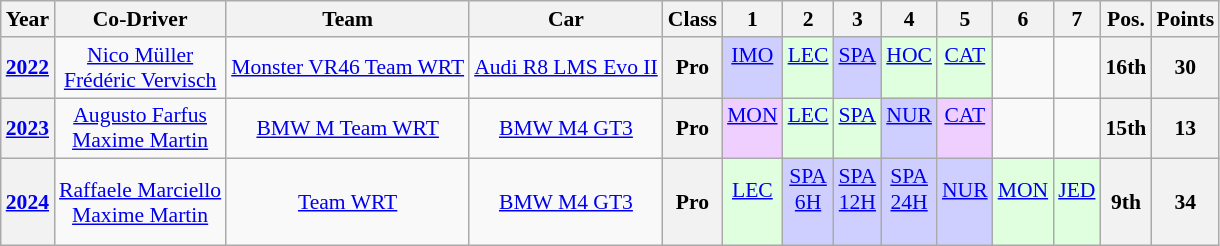<table class="wikitable" style="text-align:center; font-size:90%;">
<tr>
<th>Year</th>
<th>Co-Driver</th>
<th>Team</th>
<th>Car</th>
<th>Class</th>
<th>1</th>
<th>2</th>
<th>3</th>
<th>4</th>
<th>5</th>
<th>6</th>
<th>7</th>
<th>Pos.</th>
<th>Points</th>
</tr>
<tr>
<th rowspan=1><a href='#'>2022</a></th>
<td rowspan=1> <a href='#'>Nico Müller</a><br> <a href='#'>Frédéric Vervisch</a></td>
<td rowspan=1> <a href='#'>Monster VR46 Team WRT</a></td>
<td rowspan=1><a href='#'>Audi R8 LMS Evo II</a></td>
<th>Pro</th>
<td style="background:#CFCFFF;"><a href='#'>IMO</a><br><br></td>
<td style="background:#DFFFDF;"><a href='#'>LEC</a><br><br></td>
<td style="background:#CFCFFF;"><a href='#'>SPA</a><br><br></td>
<td style="background:#DFFFDF;"><a href='#'>HOC</a><br><br></td>
<td style="background:#DFFFDF;"><a href='#'>CAT</a><br><br></td>
<td></td>
<td></td>
<th style="background:#;">16th</th>
<th style="background:#;">30</th>
</tr>
<tr>
<th rowspan=1><a href='#'>2023</a></th>
<td rowspan=1> <a href='#'>Augusto Farfus</a><br> <a href='#'>Maxime Martin</a></td>
<td rowspan=1> <a href='#'>BMW M Team WRT</a></td>
<td rowspan=1><a href='#'>BMW M4 GT3</a></td>
<th>Pro</th>
<td style="background:#EFCFFF;"><a href='#'>MON</a><br><br></td>
<td style="background:#DFFFDF;"><a href='#'>LEC</a><br><br></td>
<td style="background:#DFFFDF;"><a href='#'>SPA</a><br><br></td>
<td style="background:#CFCFFF;"><a href='#'>NUR</a><br><br></td>
<td style="background:#EFCFFF;"><a href='#'>CAT</a><br><br></td>
<td></td>
<td></td>
<th style="background:#;">15th</th>
<th style="background:#;">13</th>
</tr>
<tr>
<th rowspan=1><a href='#'>2024</a></th>
<td rowspan=1> <a href='#'>Raffaele Marciello</a><br> <a href='#'>Maxime Martin</a></td>
<td rowspan=1> <a href='#'>Team WRT</a></td>
<td rowspan=1><a href='#'>BMW M4 GT3</a></td>
<th>Pro</th>
<td style="background:#DFFFDF;"><a href='#'>LEC</a><br><br></td>
<td style="background:#cfcfff;"><a href='#'>SPA<br>6H</a><br><br></td>
<td style="background:#cfcfff;"><a href='#'>SPA<br>12H</a><br><br></td>
<td style="background:#cfcfff;"><a href='#'>SPA<br>24H</a><br><br></td>
<td style="background:#cfcfff;"><a href='#'>NUR</a><br><br></td>
<td style="background:#dfffdf;"><a href='#'>MON</a><br><br></td>
<td style="background:#dfffdf;"><a href='#'>JED</a><br><br></td>
<th style="background:#;">9th</th>
<th style="background:#;">34</th>
</tr>
</table>
